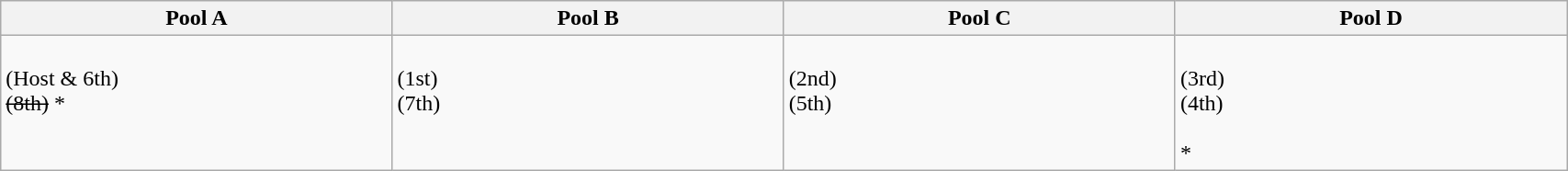<table class="wikitable" width=90%>
<tr>
<th width=25%>Pool A</th>
<th width=25%>Pool B</th>
<th width=25%>Pool C</th>
<th width=25%>Pool D</th>
</tr>
<tr>
<td valign=top><br> (Host & 6th)<br>
<s> (8th)</s> * <br>
 <br>
<br>
</td>
<td valign=top><br> (1st)<br>
 (7th) <br>
<br>
</td>
<td valign=top><br> (2nd)<br>
 (5th) <br>
<br>
</td>
<td valign=top><br> (3rd)<br>
 (4th) <br>
<br>
<s></s> *</td>
</tr>
</table>
